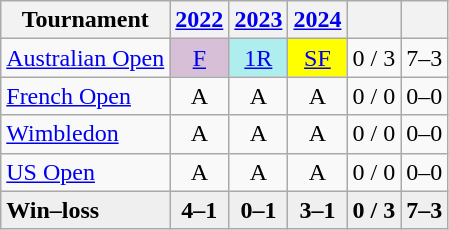<table class="wikitable" style="text-align:center;">
<tr>
<th>Tournament</th>
<th><a href='#'>2022</a></th>
<th><a href='#'>2023</a></th>
<th><a href='#'>2024</a></th>
<th></th>
<th></th>
</tr>
<tr>
<td align="left"><a href='#'>Australian Open</a></td>
<td bgcolor="thistle"><a href='#'>F</a></td>
<td bgcolor="afeeee"><a href='#'>1R</a></td>
<td bgcolor=yellow><a href='#'>SF</a></td>
<td>0 / 3</td>
<td>7–3</td>
</tr>
<tr>
<td align="left"><a href='#'>French Open</a></td>
<td>A</td>
<td>A</td>
<td>A</td>
<td>0 / 0</td>
<td>0–0</td>
</tr>
<tr>
<td align="left"><a href='#'>Wimbledon</a></td>
<td>A</td>
<td>A</td>
<td>A</td>
<td>0 / 0</td>
<td>0–0</td>
</tr>
<tr>
<td align="left"><a href='#'>US Open</a></td>
<td>A</td>
<td>A</td>
<td>A</td>
<td>0 / 0</td>
<td>0–0</td>
</tr>
<tr style="background:#efefef; font-weight:bold;">
<td style="text-align:left">Win–loss</td>
<td>4–1</td>
<td>0–1</td>
<td>3–1</td>
<td>0 / 3</td>
<td>7–3</td>
</tr>
</table>
